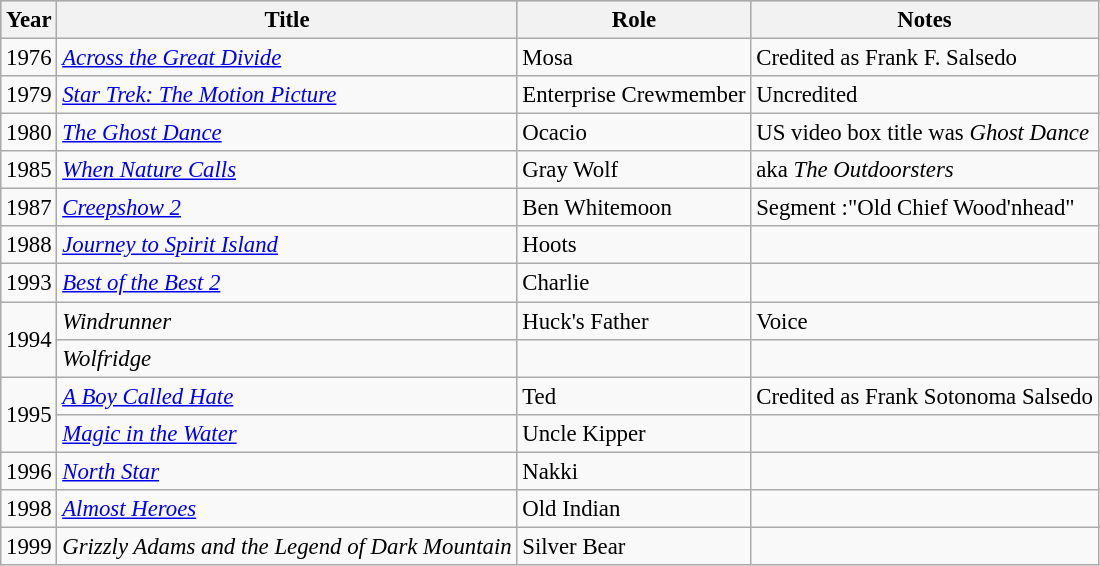<table class="wikitable sortable" style="margin:1em 0; font-size:95%;">
<tr style="background:#b0c4de; text-align:center;">
<th>Year</th>
<th>Title</th>
<th>Role</th>
<th>Notes</th>
</tr>
<tr>
<td>1976</td>
<td><em><a href='#'>Across the Great Divide</a></em></td>
<td>Mosa</td>
<td>Credited as Frank F. Salsedo</td>
</tr>
<tr>
<td>1979</td>
<td><em><a href='#'>Star Trek: The Motion Picture</a></em></td>
<td>Enterprise Crewmember</td>
<td>Uncredited</td>
</tr>
<tr>
<td>1980</td>
<td><em><a href='#'>The Ghost Dance</a></em></td>
<td>Ocacio</td>
<td>US video box title was <em>Ghost Dance</em></td>
</tr>
<tr>
<td>1985</td>
<td><em><a href='#'>When Nature Calls</a></em></td>
<td>Gray Wolf</td>
<td>aka <em>The Outdoorsters</em></td>
</tr>
<tr>
<td>1987</td>
<td><em><a href='#'>Creepshow 2</a></em></td>
<td>Ben Whitemoon</td>
<td>Segment :"Old Chief Wood'nhead"</td>
</tr>
<tr>
<td>1988</td>
<td><em><a href='#'>Journey to Spirit Island</a></em></td>
<td>Hoots</td>
<td></td>
</tr>
<tr>
<td>1993</td>
<td><em><a href='#'>Best of the Best 2</a></em></td>
<td>Charlie</td>
<td></td>
</tr>
<tr>
<td rowspan="2">1994</td>
<td><em>Windrunner</em></td>
<td>Huck's Father</td>
<td>Voice</td>
</tr>
<tr>
<td><em>Wolfridge</em></td>
<td></td>
<td></td>
</tr>
<tr>
<td rowspan="2">1995</td>
<td><em><a href='#'>A Boy Called Hate</a></em></td>
<td>Ted</td>
<td>Credited as Frank Sotonoma Salsedo</td>
</tr>
<tr>
<td><em><a href='#'>Magic in the Water</a></em></td>
<td>Uncle Kipper</td>
<td></td>
</tr>
<tr>
<td>1996</td>
<td><em><a href='#'>North Star</a></em></td>
<td>Nakki</td>
<td></td>
</tr>
<tr>
<td>1998</td>
<td><em><a href='#'>Almost Heroes</a></em></td>
<td>Old Indian</td>
<td></td>
</tr>
<tr>
<td>1999</td>
<td><em>Grizzly Adams and the Legend of Dark Mountain</em></td>
<td>Silver Bear</td>
<td></td>
</tr>
</table>
